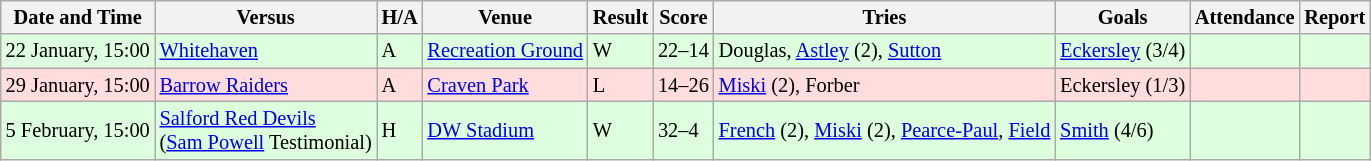<table class="wikitable" style="font-size:85%;">
<tr>
<th>Date and Time</th>
<th>Versus</th>
<th>H/A</th>
<th>Venue</th>
<th>Result</th>
<th>Score</th>
<th>Tries</th>
<th>Goals</th>
<th>Attendance</th>
<th>Report</th>
</tr>
<tr style="background:#ddffdd;">
<td>22 January, 15:00</td>
<td> <a href='#'>Whitehaven</a></td>
<td>A</td>
<td><a href='#'>Recreation Ground</a></td>
<td>W</td>
<td>22–14</td>
<td>Douglas, <a href='#'>Astley</a> (2), <a href='#'>Sutton</a></td>
<td><a href='#'>Eckersley</a> (3/4)</td>
<td></td>
<td></td>
</tr>
<tr style="background:#ffdddd;">
<td>29 January, 15:00</td>
<td> <a href='#'>Barrow Raiders</a></td>
<td>A</td>
<td><a href='#'>Craven Park</a></td>
<td>L</td>
<td>14–26</td>
<td><a href='#'>Miski</a> (2), Forber</td>
<td>Eckersley (1/3)</td>
<td></td>
<td></td>
</tr>
<tr style="background:#ddffdd;" ->
<td>5 February, 15:00</td>
<td> <a href='#'>Salford Red Devils</a><br>(<a href='#'>Sam Powell</a> Testimonial)</td>
<td>H</td>
<td><a href='#'>DW Stadium</a></td>
<td>W</td>
<td>32–4</td>
<td><a href='#'>French</a> (2), <a href='#'>Miski</a> (2), <a href='#'>Pearce-Paul</a>, <a href='#'>Field</a></td>
<td><a href='#'>Smith</a> (4/6)</td>
<td></td>
<td></td>
</tr>
</table>
